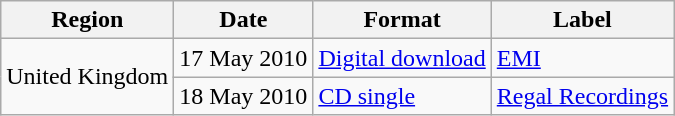<table class="wikitable" border="1">
<tr>
<th>Region</th>
<th>Date</th>
<th>Format</th>
<th>Label</th>
</tr>
<tr>
<td rowspan="2">United Kingdom</td>
<td>17 May 2010</td>
<td><a href='#'>Digital download</a></td>
<td><a href='#'>EMI</a></td>
</tr>
<tr>
<td>18 May 2010</td>
<td><a href='#'>CD single</a></td>
<td><a href='#'>Regal Recordings</a></td>
</tr>
</table>
